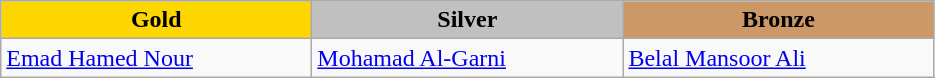<table class="wikitable" style="text-align:left">
<tr align="center">
<td width=200 bgcolor=gold><strong>Gold</strong></td>
<td width=200 bgcolor=silver><strong>Silver</strong></td>
<td width=200 bgcolor=CC9966><strong>Bronze</strong></td>
</tr>
<tr>
<td><a href='#'>Emad Hamed Nour</a><br><em></em></td>
<td><a href='#'>Mohamad Al-Garni</a><br><em></em></td>
<td><a href='#'>Belal Mansoor Ali</a><br><em></em></td>
</tr>
</table>
